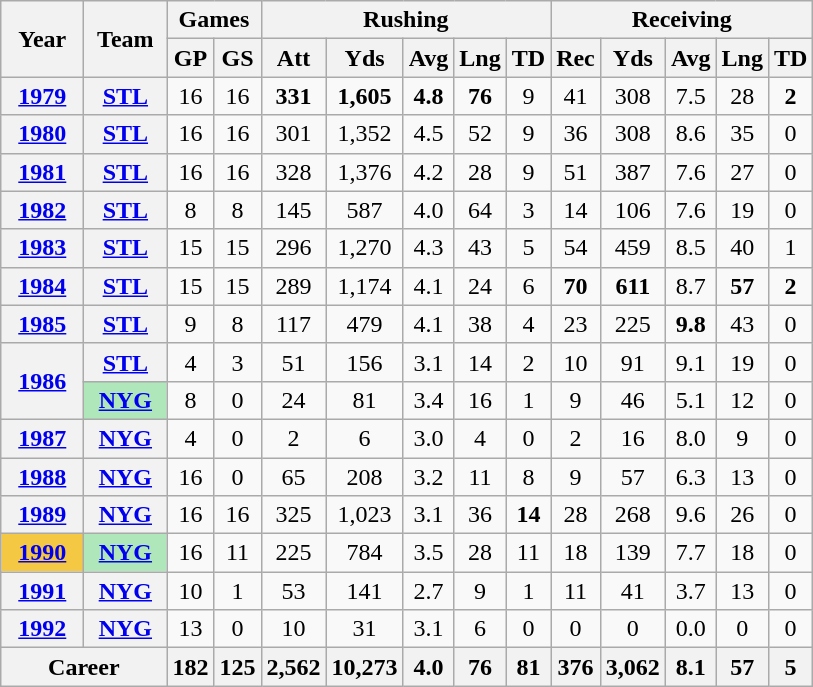<table class=wikitable style="text-align:center;">
<tr>
<th rowspan="2">Year</th>
<th rowspan="2">Team</th>
<th colspan="2">Games</th>
<th colspan="5">Rushing</th>
<th colspan="5">Receiving</th>
</tr>
<tr>
<th>GP</th>
<th>GS</th>
<th>Att</th>
<th>Yds</th>
<th>Avg</th>
<th>Lng</th>
<th>TD</th>
<th>Rec</th>
<th>Yds</th>
<th>Avg</th>
<th>Lng</th>
<th>TD</th>
</tr>
<tr>
<th><a href='#'>1979</a></th>
<th><a href='#'>STL</a></th>
<td>16</td>
<td>16</td>
<td><strong>331</strong></td>
<td><strong>1,605</strong></td>
<td><strong>4.8</strong></td>
<td><strong>76</strong></td>
<td>9</td>
<td>41</td>
<td>308</td>
<td>7.5</td>
<td>28</td>
<td><strong>2</strong></td>
</tr>
<tr>
<th><a href='#'>1980</a></th>
<th><a href='#'>STL</a></th>
<td>16</td>
<td>16</td>
<td>301</td>
<td>1,352</td>
<td>4.5</td>
<td>52</td>
<td>9</td>
<td>36</td>
<td>308</td>
<td>8.6</td>
<td>35</td>
<td>0</td>
</tr>
<tr>
<th><a href='#'>1981</a></th>
<th><a href='#'>STL</a></th>
<td>16</td>
<td>16</td>
<td>328</td>
<td>1,376</td>
<td>4.2</td>
<td>28</td>
<td>9</td>
<td>51</td>
<td>387</td>
<td>7.6</td>
<td>27</td>
<td>0</td>
</tr>
<tr>
<th><a href='#'>1982</a></th>
<th><a href='#'>STL</a></th>
<td>8</td>
<td>8</td>
<td>145</td>
<td>587</td>
<td>4.0</td>
<td>64</td>
<td>3</td>
<td>14</td>
<td>106</td>
<td>7.6</td>
<td>19</td>
<td>0</td>
</tr>
<tr>
<th><a href='#'>1983</a></th>
<th><a href='#'>STL</a></th>
<td>15</td>
<td>15</td>
<td>296</td>
<td>1,270</td>
<td>4.3</td>
<td>43</td>
<td>5</td>
<td>54</td>
<td>459</td>
<td>8.5</td>
<td>40</td>
<td>1</td>
</tr>
<tr>
<th><a href='#'>1984</a></th>
<th><a href='#'>STL</a></th>
<td>15</td>
<td>15</td>
<td>289</td>
<td>1,174</td>
<td>4.1</td>
<td>24</td>
<td>6</td>
<td><strong>70</strong></td>
<td><strong>611</strong></td>
<td>8.7</td>
<td><strong>57</strong></td>
<td><strong>2</strong></td>
</tr>
<tr>
<th><a href='#'>1985</a></th>
<th><a href='#'>STL</a></th>
<td>9</td>
<td>8</td>
<td>117</td>
<td>479</td>
<td>4.1</td>
<td>38</td>
<td>4</td>
<td>23</td>
<td>225</td>
<td><strong>9.8</strong></td>
<td>43</td>
<td>0</td>
</tr>
<tr>
<th rowspan="2"><a href='#'>1986</a></th>
<th><a href='#'>STL</a></th>
<td>4</td>
<td>3</td>
<td>51</td>
<td>156</td>
<td>3.1</td>
<td>14</td>
<td>2</td>
<td>10</td>
<td>91</td>
<td>9.1</td>
<td>19</td>
<td>0</td>
</tr>
<tr>
<th style="background:#afe6ba; width:3em;"><a href='#'>NYG</a></th>
<td>8</td>
<td>0</td>
<td>24</td>
<td>81</td>
<td>3.4</td>
<td>16</td>
<td>1</td>
<td>9</td>
<td>46</td>
<td>5.1</td>
<td>12</td>
<td>0</td>
</tr>
<tr>
<th><a href='#'>1987</a></th>
<th><a href='#'>NYG</a></th>
<td>4</td>
<td>0</td>
<td>2</td>
<td>6</td>
<td>3.0</td>
<td>4</td>
<td>0</td>
<td>2</td>
<td>16</td>
<td>8.0</td>
<td>9</td>
<td>0</td>
</tr>
<tr>
<th><a href='#'>1988</a></th>
<th><a href='#'>NYG</a></th>
<td>16</td>
<td>0</td>
<td>65</td>
<td>208</td>
<td>3.2</td>
<td>11</td>
<td>8</td>
<td>9</td>
<td>57</td>
<td>6.3</td>
<td>13</td>
<td>0</td>
</tr>
<tr>
<th><a href='#'>1989</a></th>
<th><a href='#'>NYG</a></th>
<td>16</td>
<td>16</td>
<td>325</td>
<td>1,023</td>
<td>3.1</td>
<td>36</td>
<td><strong>14</strong></td>
<td>28</td>
<td>268</td>
<td>9.6</td>
<td>26</td>
<td>0</td>
</tr>
<tr>
<th style="background:#f4c842; width:3em;"><a href='#'>1990</a></th>
<th style="background:#afe6ba; width:3em;"><a href='#'>NYG</a></th>
<td>16</td>
<td>11</td>
<td>225</td>
<td>784</td>
<td>3.5</td>
<td>28</td>
<td>11</td>
<td>18</td>
<td>139</td>
<td>7.7</td>
<td>18</td>
<td>0</td>
</tr>
<tr>
<th><a href='#'>1991</a></th>
<th><a href='#'>NYG</a></th>
<td>10</td>
<td>1</td>
<td>53</td>
<td>141</td>
<td>2.7</td>
<td>9</td>
<td>1</td>
<td>11</td>
<td>41</td>
<td>3.7</td>
<td>13</td>
<td>0</td>
</tr>
<tr>
<th><a href='#'>1992</a></th>
<th><a href='#'>NYG</a></th>
<td>13</td>
<td>0</td>
<td>10</td>
<td>31</td>
<td>3.1</td>
<td>6</td>
<td>0</td>
<td>0</td>
<td>0</td>
<td>0.0</td>
<td>0</td>
<td>0</td>
</tr>
<tr>
<th colspan="2">Career</th>
<th>182</th>
<th>125</th>
<th>2,562</th>
<th>10,273</th>
<th>4.0</th>
<th>76</th>
<th>81</th>
<th>376</th>
<th>3,062</th>
<th>8.1</th>
<th>57</th>
<th>5</th>
</tr>
</table>
